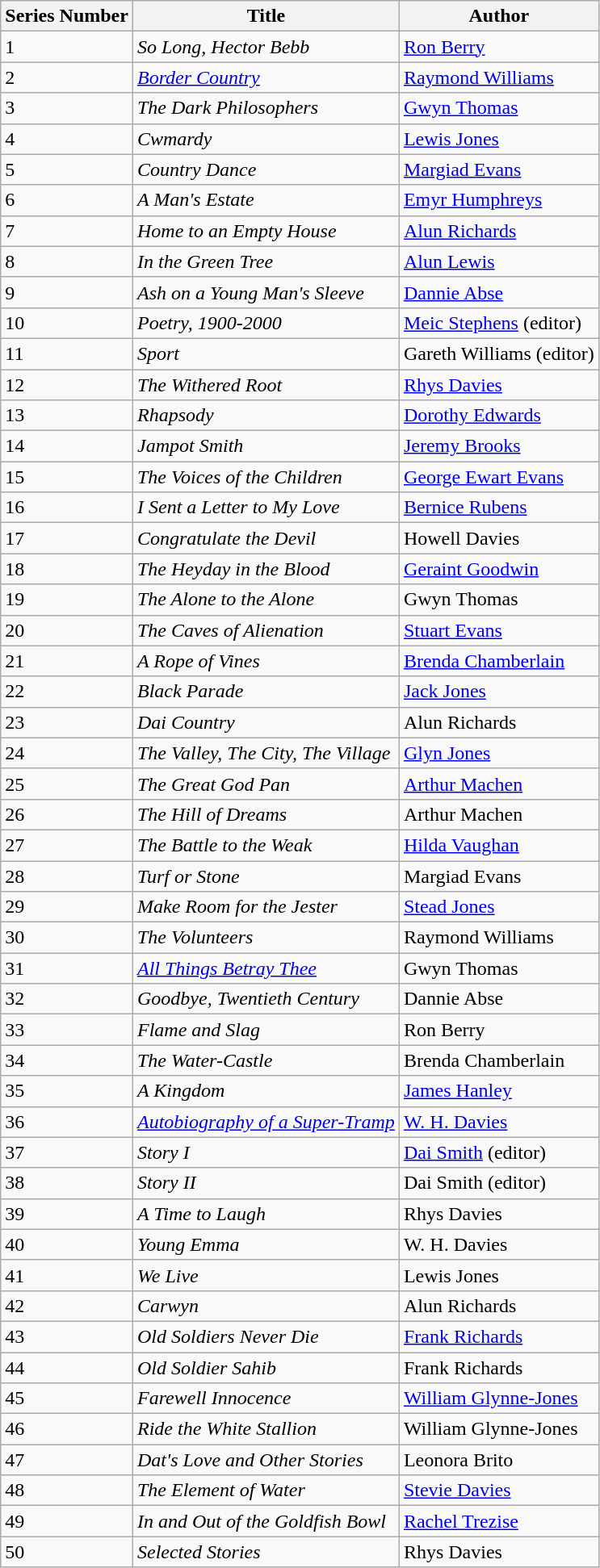<table class="wikitable sortable">
<tr>
<th>Series Number</th>
<th>Title</th>
<th>Author</th>
</tr>
<tr>
<td>1</td>
<td><em>So Long, Hector Bebb</em></td>
<td><a href='#'>Ron Berry</a></td>
</tr>
<tr>
<td>2</td>
<td><a href='#'><em>Border Country</em></a></td>
<td><a href='#'>Raymond Williams</a></td>
</tr>
<tr>
<td>3</td>
<td><em>The Dark Philosophers</em></td>
<td><a href='#'>Gwyn Thomas</a></td>
</tr>
<tr>
<td>4</td>
<td><em>Cwmardy</em></td>
<td><a href='#'>Lewis Jones</a></td>
</tr>
<tr>
<td>5</td>
<td><em>Country Dance</em></td>
<td><a href='#'>Margiad Evans</a></td>
</tr>
<tr>
<td>6</td>
<td><em>A Man's Estate</em></td>
<td><a href='#'>Emyr Humphreys</a></td>
</tr>
<tr>
<td>7</td>
<td><em>Home to an Empty House</em></td>
<td><a href='#'>Alun Richards</a></td>
</tr>
<tr>
<td>8</td>
<td><em>In the Green Tree</em></td>
<td><a href='#'>Alun Lewis</a></td>
</tr>
<tr>
<td>9</td>
<td><em>Ash on a Young Man's Sleeve</em></td>
<td><a href='#'>Dannie Abse</a></td>
</tr>
<tr>
<td>10</td>
<td><em>Poetry, 1900-2000</em></td>
<td><a href='#'>Meic Stephens</a> (editor)</td>
</tr>
<tr>
<td>11</td>
<td><em>Sport</em></td>
<td>Gareth Williams (editor)</td>
</tr>
<tr>
<td>12</td>
<td><em>The Withered Root</em></td>
<td><a href='#'>Rhys Davies</a></td>
</tr>
<tr>
<td>13</td>
<td><em>Rhapsody</em></td>
<td><a href='#'>Dorothy Edwards</a></td>
</tr>
<tr>
<td>14</td>
<td><em>Jampot Smith</em></td>
<td><a href='#'>Jeremy Brooks</a></td>
</tr>
<tr>
<td>15</td>
<td><em>The Voices of the Children</em></td>
<td><a href='#'>George Ewart Evans</a></td>
</tr>
<tr>
<td>16</td>
<td><em>I Sent a Letter to My Love</em></td>
<td><a href='#'>Bernice Rubens</a></td>
</tr>
<tr>
<td>17</td>
<td><em>Congratulate the Devil</em></td>
<td>Howell Davies</td>
</tr>
<tr>
<td>18</td>
<td><em>The Heyday in the Blood</em></td>
<td><a href='#'>Geraint Goodwin</a></td>
</tr>
<tr>
<td>19</td>
<td><em>The Alone to the Alone</em></td>
<td>Gwyn Thomas</td>
</tr>
<tr>
<td>20</td>
<td><em>The Caves of Alienation</em></td>
<td><a href='#'>Stuart Evans</a></td>
</tr>
<tr>
<td>21</td>
<td><em>A Rope of Vines</em></td>
<td><a href='#'>Brenda Chamberlain</a></td>
</tr>
<tr>
<td>22</td>
<td><em>Black Parade</em></td>
<td><a href='#'>Jack Jones</a></td>
</tr>
<tr>
<td>23</td>
<td><em>Dai Country</em></td>
<td>Alun Richards</td>
</tr>
<tr>
<td>24</td>
<td><em>The Valley, The City, The Village</em></td>
<td><a href='#'>Glyn Jones</a></td>
</tr>
<tr>
<td>25</td>
<td><em>The Great God Pan</em></td>
<td><a href='#'>Arthur Machen</a></td>
</tr>
<tr>
<td>26</td>
<td><em>The Hill of Dreams</em></td>
<td>Arthur Machen</td>
</tr>
<tr>
<td>27</td>
<td><em>The Battle to the Weak</em></td>
<td><a href='#'>Hilda Vaughan</a></td>
</tr>
<tr>
<td>28</td>
<td><em>Turf or Stone</em></td>
<td>Margiad Evans</td>
</tr>
<tr>
<td>29</td>
<td><em>Make Room for the Jester</em></td>
<td><a href='#'>Stead Jones</a></td>
</tr>
<tr>
<td>30</td>
<td><em>The Volunteers</em></td>
<td>Raymond Williams</td>
</tr>
<tr>
<td>31</td>
<td><em><a href='#'>All Things Betray Thee</a></em></td>
<td>Gwyn Thomas</td>
</tr>
<tr>
<td>32</td>
<td><em>Goodbye, Twentieth Century</em></td>
<td>Dannie Abse</td>
</tr>
<tr>
<td>33</td>
<td><em>Flame and Slag</em></td>
<td>Ron Berry</td>
</tr>
<tr>
<td>34</td>
<td><em>The Water-Castle</em></td>
<td>Brenda Chamberlain</td>
</tr>
<tr>
<td>35</td>
<td><em>A Kingdom</em></td>
<td><a href='#'>James Hanley</a></td>
</tr>
<tr>
<td>36</td>
<td><a href='#'><em>Autobiography of a Super-Tramp</em></a></td>
<td><a href='#'>W. H. Davies</a></td>
</tr>
<tr>
<td>37</td>
<td><em>Story I</em></td>
<td><a href='#'>Dai Smith</a> (editor)</td>
</tr>
<tr>
<td>38</td>
<td><em>Story II</em></td>
<td>Dai Smith (editor)</td>
</tr>
<tr>
<td>39</td>
<td><em>A Time to Laugh</em></td>
<td>Rhys Davies</td>
</tr>
<tr>
<td>40</td>
<td><em>Young Emma</em></td>
<td>W. H. Davies</td>
</tr>
<tr>
<td>41</td>
<td><em>We Live</em></td>
<td>Lewis Jones</td>
</tr>
<tr>
<td>42</td>
<td><em>Carwyn</em></td>
<td>Alun Richards</td>
</tr>
<tr>
<td>43</td>
<td><em>Old Soldiers Never Die</em></td>
<td><a href='#'>Frank Richards</a></td>
</tr>
<tr>
<td>44</td>
<td><em>Old Soldier Sahib</em></td>
<td>Frank Richards</td>
</tr>
<tr>
<td>45</td>
<td><em>Farewell Innocence</em></td>
<td><a href='#'>William Glynne-Jones</a></td>
</tr>
<tr>
<td>46</td>
<td><em>Ride the White Stallion</em></td>
<td>William Glynne-Jones</td>
</tr>
<tr>
<td>47</td>
<td><em>Dat's Love and Other Stories</em></td>
<td>Leonora Brito</td>
</tr>
<tr>
<td>48</td>
<td><em>The Element of Water</em></td>
<td><a href='#'>Stevie Davies</a></td>
</tr>
<tr>
<td>49</td>
<td><em>In and Out of the Goldfish Bowl</em></td>
<td><a href='#'>Rachel Trezise</a></td>
</tr>
<tr>
<td>50</td>
<td><em>Selected Stories</em></td>
<td>Rhys Davies</td>
</tr>
</table>
